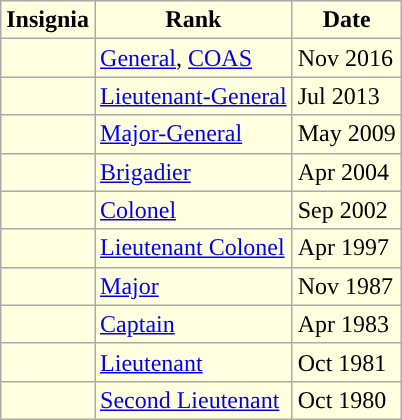<table class="wikitable">
<tr>
<th style="background:#FFFFE0">Insignia</th>
<th style="background:#FFFFE0">Rank</th>
<th style="background:#FFFFE0">Date</th>
</tr>
<tr>
<td style="background:#FFFFE0"> </td>
<td style="background:#FFFFE0"><a href='#'>General</a>, <a href='#'>COAS</a></td>
<td style="background:#FFFFE0">Nov 2016</td>
</tr>
<tr>
<td style="background:#FFFFE0"></td>
<td style="background:#FFFFE0"><a href='#'>Lieutenant-General</a></td>
<td style="background:#FFFFE0">Jul 2013</td>
</tr>
<tr>
<td style="background:#FFFFE0"> </td>
<td style="background:#FFFFE0"><a href='#'>Major-General</a></td>
<td style="background:#FFFFE0">May 2009</td>
</tr>
<tr>
<td style="background:#FFFFE0"></td>
<td style="background:#FFFFE0"><a href='#'>Brigadier</a></td>
<td style="background:#FFFFE0">Apr 2004</td>
</tr>
<tr>
<td style="background:#FFFFE0"></td>
<td style="background:#FFFFE0"><a href='#'>Colonel</a></td>
<td style="background:#FFFFE0">Sep 2002</td>
</tr>
<tr>
<td style="background:#FFFFE0"></td>
<td style="background:#FFFFE0"><a href='#'>Lieutenant Colonel</a></td>
<td style="background:#FFFFE0">Apr 1997</td>
</tr>
<tr>
<td style="background:#FFFFE0"></td>
<td style="background:#FFFFE0"><a href='#'>Major</a></td>
<td style="background:#FFFFE0">Nov 1987</td>
</tr>
<tr>
<td style="background:#FFFFE0"></td>
<td style="background:#FFFFE0"><a href='#'>Captain</a></td>
<td style="background:#FFFFE0">Apr 1983</td>
</tr>
<tr>
<td style="background:#FFFFE0"></td>
<td style="background:#FFFFE0"><a href='#'>Lieutenant</a></td>
<td style="background:#FFFFE0">Oct 1981</td>
</tr>
<tr>
<td style="background:#FFFFE0"></td>
<td style="background:#FFFFE0"><a href='#'>Second Lieutenant</a></td>
<td style="background:#FFFFE0">Oct 1980</td>
</tr>
</table>
